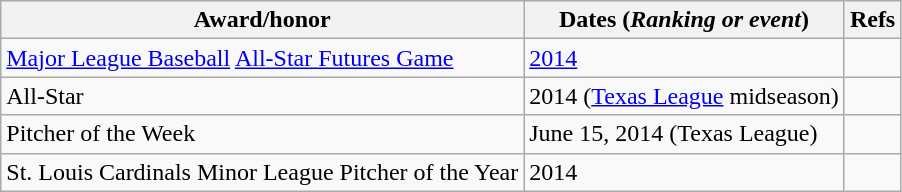<table class="wikitable" margin: 5px; text-align: center;>
<tr>
<th>Award/honor</th>
<th>Dates (<em>Ranking or event</em>)</th>
<th>Refs</th>
</tr>
<tr>
<td><a href='#'>Major League Baseball</a> <a href='#'>All-Star Futures Game</a></td>
<td><a href='#'>2014</a></td>
<td></td>
</tr>
<tr>
<td>All-Star</td>
<td>2014 (<a href='#'>Texas League</a> midseason)</td>
<td></td>
</tr>
<tr>
<td>Pitcher of the Week</td>
<td>June 15, 2014 (Texas League)</td>
<td></td>
</tr>
<tr>
<td>St. Louis Cardinals Minor League Pitcher of the Year</td>
<td>2014</td>
<td></td>
</tr>
</table>
